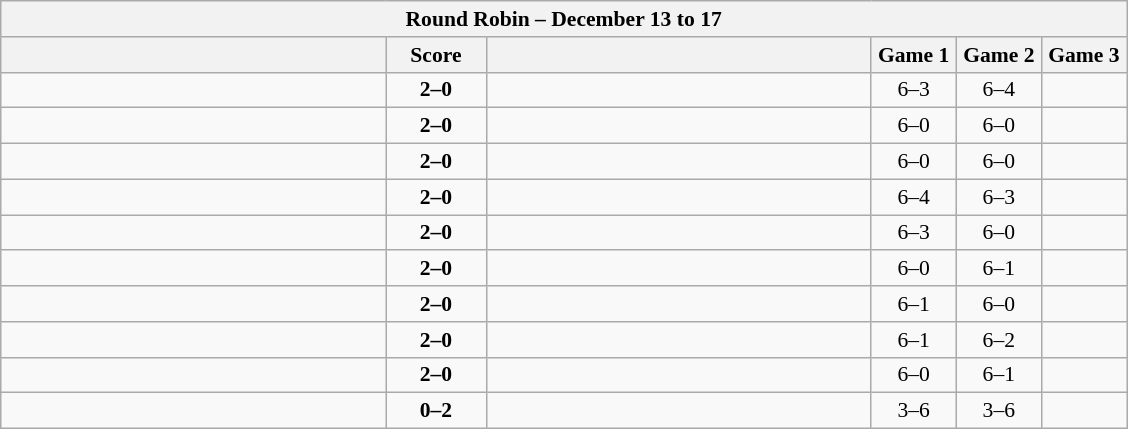<table class="wikitable" style="text-align: center; font-size:90% ">
<tr>
<th colspan=6>Round Robin – December 13 to 17</th>
</tr>
<tr>
<th align="right" width="250"></th>
<th width="60">Score</th>
<th align="left" width="250"></th>
<th width="50">Game 1</th>
<th width="50">Game 2</th>
<th width="50">Game 3</th>
</tr>
<tr>
<td align=left><strong><br></strong></td>
<td align=center><strong>2–0</strong></td>
<td align=left><br></td>
<td>6–3</td>
<td>6–4</td>
<td></td>
</tr>
<tr>
<td align=left><strong><br></strong></td>
<td align=center><strong>2–0</strong></td>
<td align=left><br></td>
<td>6–0</td>
<td>6–0</td>
<td></td>
</tr>
<tr>
<td align=left><strong><br></strong></td>
<td align=center><strong>2–0</strong></td>
<td align=left><br></td>
<td>6–0</td>
<td>6–0</td>
<td></td>
</tr>
<tr>
<td align=left><strong><br></strong></td>
<td align=center><strong>2–0</strong></td>
<td align=left><br></td>
<td>6–4</td>
<td>6–3</td>
<td></td>
</tr>
<tr>
<td align=left><strong><br></strong></td>
<td align=center><strong>2–0</strong></td>
<td align=left><br></td>
<td>6–3</td>
<td>6–0</td>
<td></td>
</tr>
<tr>
<td align=left><strong><br></strong></td>
<td align=center><strong>2–0</strong></td>
<td align=left><br></td>
<td>6–0</td>
<td>6–1</td>
<td></td>
</tr>
<tr>
<td align=left><strong><br></strong></td>
<td align=center><strong>2–0</strong></td>
<td align=left><br></td>
<td>6–1</td>
<td>6–0</td>
<td></td>
</tr>
<tr>
<td align=left><strong><br></strong></td>
<td align=center><strong>2–0</strong></td>
<td align=left><br></td>
<td>6–1</td>
<td>6–2</td>
<td></td>
</tr>
<tr>
<td align=left><strong><br></strong></td>
<td align=center><strong>2–0</strong></td>
<td align=left><strong><br></strong></td>
<td>6–0</td>
<td>6–1</td>
<td></td>
</tr>
<tr>
<td align=left><br></td>
<td align=center><strong>0–2</strong></td>
<td align=left><strong><br></strong></td>
<td>3–6</td>
<td>3–6</td>
<td></td>
</tr>
</table>
